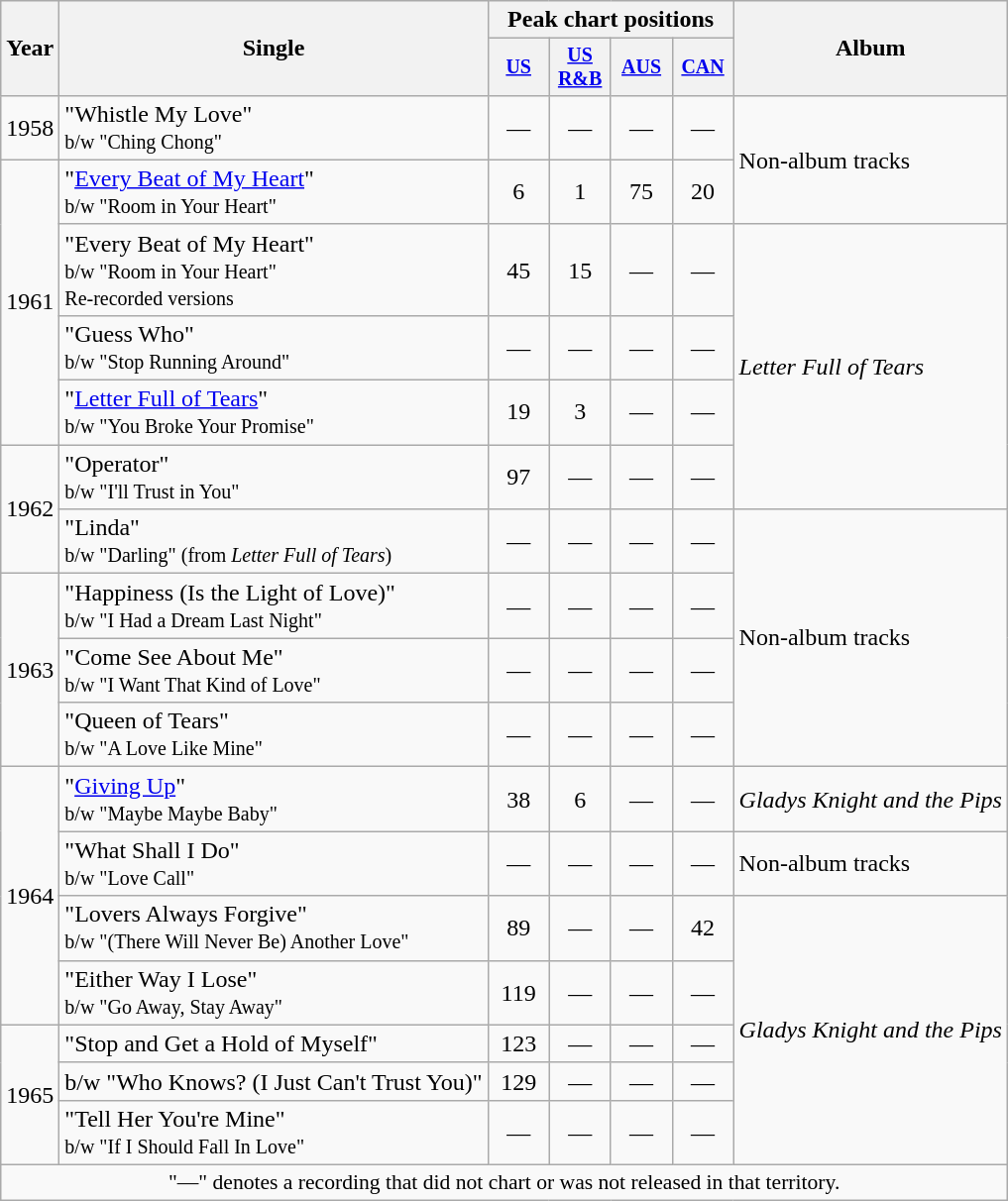<table class="wikitable" style="text-align:center;">
<tr>
<th rowspan="2">Year</th>
<th rowspan="2">Single</th>
<th colspan="4">Peak chart positions</th>
<th rowspan="2">Album</th>
</tr>
<tr style="font-size:smaller;">
<th width="35"><a href='#'>US</a><br></th>
<th width="35"><a href='#'>US<br>R&B</a><br></th>
<th width="35"><a href='#'>AUS</a><br></th>
<th width="35"><a href='#'>CAN</a><br></th>
</tr>
<tr>
<td>1958</td>
<td align="left">"Whistle My Love" <br><small>b/w "Ching Chong"</small></td>
<td>—</td>
<td>—</td>
<td>—</td>
<td>—</td>
<td align="left" rowspan="2">Non-album tracks</td>
</tr>
<tr>
<td rowspan="4">1961</td>
<td align="left">"<a href='#'>Every Beat of My Heart</a>" <br><small>b/w "Room in Your Heart" </small></td>
<td>6</td>
<td>1</td>
<td>75</td>
<td>20</td>
</tr>
<tr>
<td align="left">"Every Beat of My Heart"<br><small>b/w "Room in Your Heart"<br>Re-recorded versions</small></td>
<td>45</td>
<td>15</td>
<td>—</td>
<td>—</td>
<td align="left" rowspan="4"><em>Letter Full of Tears</em></td>
</tr>
<tr>
<td align="left">"Guess Who"<br><small>b/w "Stop Running Around"</small></td>
<td>—</td>
<td>—</td>
<td>—</td>
<td>—</td>
</tr>
<tr>
<td align="left">"<a href='#'>Letter Full of Tears</a>"<br><small>b/w "You Broke Your Promise"</small></td>
<td>19</td>
<td>3</td>
<td>—</td>
<td>—</td>
</tr>
<tr>
<td rowspan="2">1962</td>
<td align="left">"Operator"<br><small>b/w "I'll Trust in You"</small></td>
<td>97</td>
<td>—</td>
<td>—</td>
<td>—</td>
</tr>
<tr>
<td align="left">"Linda"<br><small>b/w "Darling" (from <em>Letter Full of Tears</em>)</small></td>
<td>—</td>
<td>—</td>
<td>—</td>
<td>—</td>
<td align="left" rowspan="4">Non-album tracks</td>
</tr>
<tr>
<td rowspan="3">1963</td>
<td align="left">"Happiness (Is the Light of Love)"<br><small>b/w "I Had a Dream Last Night"</small></td>
<td>—</td>
<td>—</td>
<td>—</td>
<td>—</td>
</tr>
<tr>
<td align="left">"Come See About Me"<br><small>b/w "I Want That Kind of Love"</small></td>
<td>—</td>
<td>—</td>
<td>—</td>
<td>—</td>
</tr>
<tr>
<td align="left">"Queen of Tears"<br><small>b/w "A Love Like Mine"</small></td>
<td>—</td>
<td>—</td>
<td>—</td>
<td>—</td>
</tr>
<tr>
<td rowspan="4">1964</td>
<td align="left">"<a href='#'>Giving Up</a>"<br><small>b/w "Maybe Maybe Baby"</small></td>
<td>38</td>
<td>6</td>
<td>—</td>
<td>—</td>
<td align="left"><em>Gladys Knight and the Pips</em></td>
</tr>
<tr>
<td align="left">"What Shall I Do"<br><small>b/w "Love Call"</small></td>
<td>—</td>
<td>—</td>
<td>—</td>
<td>—</td>
<td align="left">Non-album tracks</td>
</tr>
<tr>
<td align="left">"Lovers Always Forgive"<br><small>b/w "(There Will Never Be) Another Love"</small></td>
<td>89</td>
<td>—</td>
<td>—</td>
<td>42</td>
<td align="left" rowspan="5"><em>Gladys Knight and the Pips</em></td>
</tr>
<tr>
<td align="left">"Either Way I Lose"<br><small>b/w "Go Away, Stay Away"</small></td>
<td>119</td>
<td>—</td>
<td>—</td>
<td>—</td>
</tr>
<tr>
<td rowspan="3">1965</td>
<td align="left">"Stop and Get a Hold of Myself"</td>
<td>123</td>
<td>—</td>
<td>—</td>
<td>—</td>
</tr>
<tr>
<td align="left">b/w "Who Knows? (I Just Can't Trust You)"</td>
<td>129</td>
<td>—</td>
<td>—</td>
<td>—</td>
</tr>
<tr>
<td align="left">"Tell Her You're Mine"<br><small>b/w "If I Should Fall In Love"</small></td>
<td>—</td>
<td>—</td>
<td>—</td>
<td>—</td>
</tr>
<tr>
<td colspan="15" style="font-size:90%">"—" denotes a recording that did not chart or was not released in that territory.</td>
</tr>
</table>
